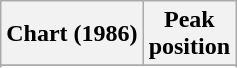<table class="wikitable sortable">
<tr>
<th align="left">Chart (1986)</th>
<th align="center">Peak<br>position</th>
</tr>
<tr>
</tr>
<tr>
</tr>
</table>
